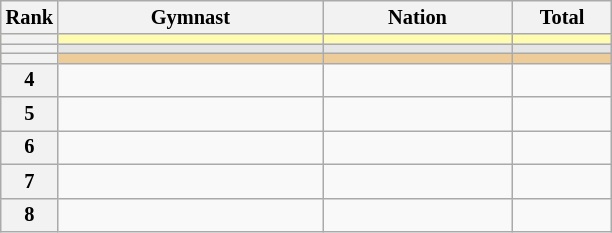<table class="wikitable sortable" style="text-align:center; font-size:85%">
<tr>
<th scope="col" style="width:20px;">Rank</th>
<th scope="col" style="width:170px;">Gymnast</th>
<th scope="col" style="width:120px;">Nation</th>
<th scope="col" style="width:60px;">Total</th>
</tr>
<tr bgcolor="fffcaf">
<th scope="row"></th>
<td align="left"></td>
<td></td>
<td></td>
</tr>
<tr bgcolor="e5e5e5">
<th scope="row"></th>
<td align="left"></td>
<td></td>
<td></td>
</tr>
<tr bgcolor="eecc99">
<th scope="row"></th>
<td align="left"></td>
<td></td>
<td></td>
</tr>
<tr>
<th scope="row">4</th>
<td align="left"></td>
<td></td>
<td></td>
</tr>
<tr>
<th scope="row">5</th>
<td align="left"></td>
<td></td>
<td></td>
</tr>
<tr>
<th scope="row">6</th>
<td align="left"></td>
<td></td>
<td></td>
</tr>
<tr>
<th scope="row">7</th>
<td align="left"></td>
<td></td>
<td></td>
</tr>
<tr>
<th scope="row">8</th>
<td align="left"></td>
<td></td>
<td></td>
</tr>
</table>
